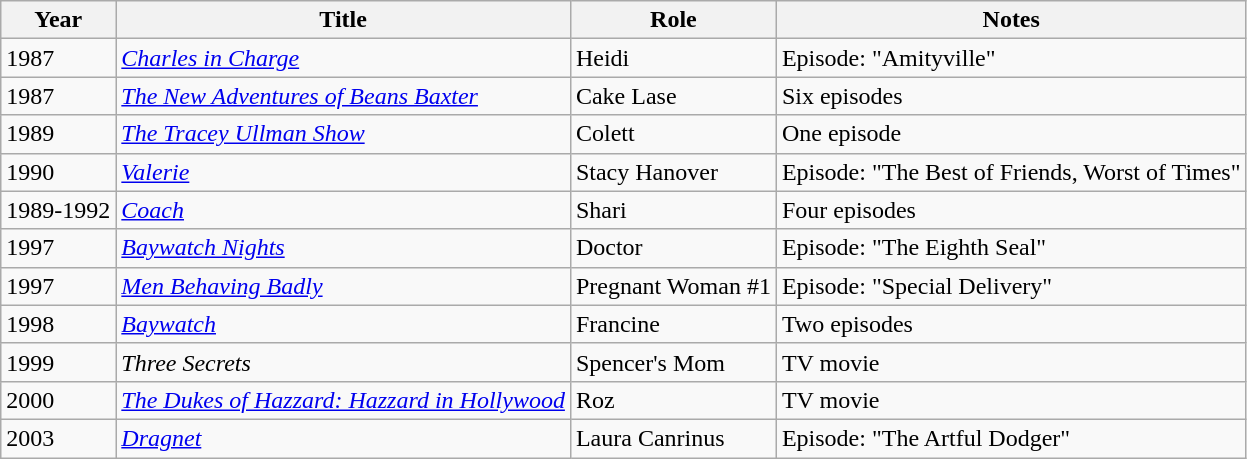<table class="wikitable">
<tr>
<th>Year</th>
<th>Title</th>
<th>Role</th>
<th>Notes</th>
</tr>
<tr>
<td>1987</td>
<td><em><a href='#'>Charles in Charge</a></em></td>
<td>Heidi</td>
<td>Episode: "Amityville"</td>
</tr>
<tr>
<td>1987</td>
<td><em><a href='#'>The New Adventures of Beans Baxter</a></em></td>
<td>Cake Lase</td>
<td>Six episodes</td>
</tr>
<tr>
<td>1989</td>
<td><em><a href='#'>The Tracey Ullman Show</a></em></td>
<td>Colett</td>
<td>One episode</td>
</tr>
<tr>
<td>1990</td>
<td><em><a href='#'>Valerie</a></em></td>
<td>Stacy Hanover</td>
<td>Episode: "The Best of Friends, Worst of Times"</td>
</tr>
<tr>
<td>1989-1992</td>
<td><em><a href='#'>Coach</a></em></td>
<td>Shari</td>
<td>Four episodes</td>
</tr>
<tr>
<td>1997</td>
<td><em><a href='#'>Baywatch Nights</a></em></td>
<td>Doctor</td>
<td>Episode: "The Eighth Seal"</td>
</tr>
<tr>
<td>1997</td>
<td><em><a href='#'>Men Behaving Badly</a></em></td>
<td>Pregnant Woman #1</td>
<td>Episode: "Special Delivery"</td>
</tr>
<tr>
<td>1998</td>
<td><em><a href='#'>Baywatch</a></em></td>
<td>Francine</td>
<td>Two episodes</td>
</tr>
<tr>
<td>1999</td>
<td><em>Three Secrets</em></td>
<td>Spencer's Mom</td>
<td>TV movie</td>
</tr>
<tr>
<td>2000</td>
<td><em><a href='#'>The Dukes of Hazzard: Hazzard in Hollywood</a></em></td>
<td>Roz</td>
<td>TV movie</td>
</tr>
<tr>
<td>2003</td>
<td><em><a href='#'>Dragnet</a></em></td>
<td>Laura Canrinus</td>
<td>Episode: "The Artful Dodger"</td>
</tr>
</table>
